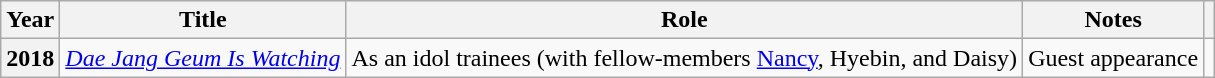<table class="wikitable plainrowheaders">
<tr>
<th scope="col">Year</th>
<th scope="col">Title</th>
<th scope="col">Role</th>
<th scope="col">Notes</th>
<th scope="col" class="unsortable"></th>
</tr>
<tr>
<th scope="row">2018</th>
<td><em><a href='#'>Dae Jang Geum Is Watching</a></em></td>
<td>As an idol trainees (with fellow-members <a href='#'>Nancy</a>, Hyebin, and Daisy)</td>
<td>Guest appearance</td>
<td style="text-align:center"></td>
</tr>
</table>
